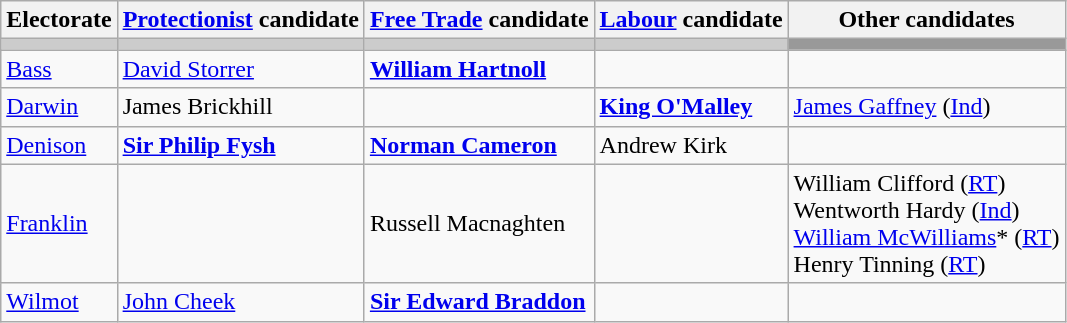<table class="wikitable">
<tr>
<th>Electorate</th>
<th><a href='#'>Protectionist</a> candidate</th>
<th><a href='#'>Free Trade</a> candidate</th>
<th><a href='#'>Labour</a> candidate</th>
<th>Other candidates</th>
</tr>
<tr bgcolor="#cccccc">
<td></td>
<td></td>
<td></td>
<td></td>
<td bgcolor="#999999"></td>
</tr>
<tr>
<td><a href='#'>Bass</a></td>
<td><a href='#'>David Storrer</a></td>
<td><strong><a href='#'>William Hartnoll</a></strong></td>
<td></td>
<td></td>
</tr>
<tr>
<td><a href='#'>Darwin</a></td>
<td>James Brickhill</td>
<td></td>
<td><strong><a href='#'>King O'Malley</a></strong></td>
<td><a href='#'>James Gaffney</a> (<a href='#'>Ind</a>)</td>
</tr>
<tr>
<td><a href='#'>Denison</a></td>
<td><strong><a href='#'>Sir Philip Fysh</a></strong></td>
<td><strong><a href='#'>Norman Cameron</a></strong></td>
<td>Andrew Kirk</td>
<td></td>
</tr>
<tr>
<td><a href='#'>Franklin</a></td>
<td></td>
<td>Russell Macnaghten</td>
<td></td>
<td>William Clifford (<a href='#'>RT</a>)<br>Wentworth Hardy (<a href='#'>Ind</a>)<br><a href='#'>William McWilliams</a>* (<a href='#'>RT</a>)<br>Henry Tinning (<a href='#'>RT</a>)</td>
</tr>
<tr>
<td><a href='#'>Wilmot</a></td>
<td><a href='#'>John Cheek</a></td>
<td><strong><a href='#'>Sir Edward Braddon</a></strong></td>
<td></td>
<td></td>
</tr>
</table>
